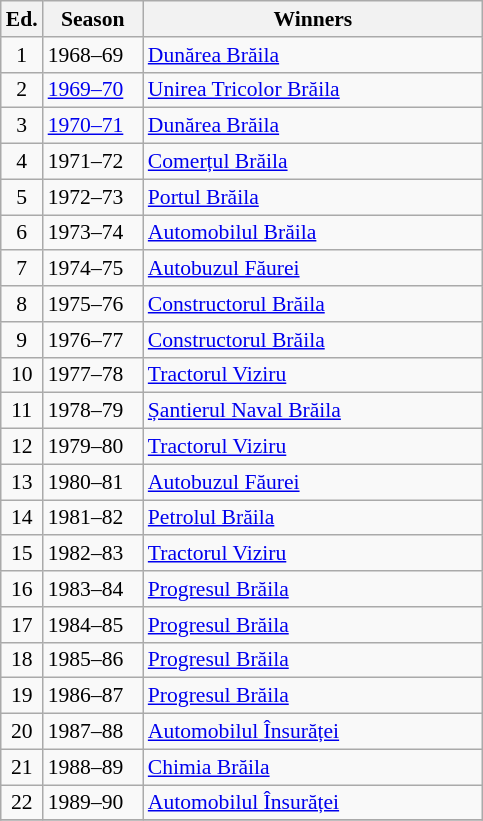<table class="wikitable" style="font-size:90%">
<tr>
<th><abbr>Ed.</abbr></th>
<th width="60">Season</th>
<th width="220">Winners</th>
</tr>
<tr>
<td align=center>1</td>
<td>1968–69</td>
<td><a href='#'>Dunărea Brăila</a></td>
</tr>
<tr>
<td align=center>2</td>
<td><a href='#'>1969–70</a></td>
<td><a href='#'>Unirea Tricolor Brăila</a></td>
</tr>
<tr>
<td align=center>3</td>
<td><a href='#'>1970–71</a></td>
<td><a href='#'>Dunărea Brăila</a></td>
</tr>
<tr>
<td align=center>4</td>
<td>1971–72</td>
<td><a href='#'>Comerțul Brăila</a></td>
</tr>
<tr>
<td align=center>5</td>
<td>1972–73</td>
<td><a href='#'>Portul Brăila</a></td>
</tr>
<tr>
<td align=center>6</td>
<td>1973–74</td>
<td><a href='#'>Automobilul Brăila</a></td>
</tr>
<tr>
<td align=center>7</td>
<td>1974–75</td>
<td><a href='#'>Autobuzul Făurei</a></td>
</tr>
<tr>
<td align=center>8</td>
<td>1975–76</td>
<td><a href='#'>Constructorul Brăila</a></td>
</tr>
<tr>
<td align=center>9</td>
<td>1976–77</td>
<td><a href='#'>Constructorul Brăila</a></td>
</tr>
<tr>
<td align=center>10</td>
<td>1977–78</td>
<td><a href='#'>Tractorul Viziru</a></td>
</tr>
<tr>
<td align=center>11</td>
<td>1978–79</td>
<td><a href='#'>Șantierul Naval Brăila</a></td>
</tr>
<tr>
<td align=center>12</td>
<td>1979–80</td>
<td><a href='#'>Tractorul Viziru</a></td>
</tr>
<tr>
<td align=center>13</td>
<td>1980–81</td>
<td><a href='#'>Autobuzul Făurei</a></td>
</tr>
<tr>
<td align=center>14</td>
<td>1981–82</td>
<td><a href='#'>Petrolul Brăila</a></td>
</tr>
<tr>
<td align=center>15</td>
<td>1982–83</td>
<td><a href='#'>Tractorul Viziru</a></td>
</tr>
<tr>
<td align=center>16</td>
<td>1983–84</td>
<td><a href='#'>Progresul Brăila</a></td>
</tr>
<tr>
<td align=center>17</td>
<td>1984–85</td>
<td><a href='#'>Progresul Brăila</a></td>
</tr>
<tr>
<td align=center>18</td>
<td>1985–86</td>
<td><a href='#'>Progresul Brăila</a></td>
</tr>
<tr>
<td align=center>19</td>
<td>1986–87</td>
<td><a href='#'>Progresul Brăila</a></td>
</tr>
<tr>
<td align=center>20</td>
<td>1987–88</td>
<td><a href='#'>Automobilul Însurăței</a></td>
</tr>
<tr>
<td align=center>21</td>
<td>1988–89</td>
<td><a href='#'>Chimia Brăila</a></td>
</tr>
<tr>
<td align=center>22</td>
<td>1989–90</td>
<td><a href='#'>Automobilul Însurăței</a></td>
</tr>
<tr>
</tr>
</table>
